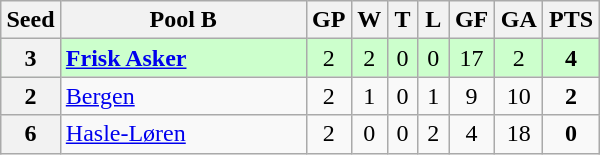<table class="wikitable" width="400px" style="text-align:center">
<tr>
<th width="3%">Seed</th>
<th width="40%">Pool B</th>
<th width="5%">GP</th>
<th width="5%">W</th>
<th width="5%">T</th>
<th width="5%">L</th>
<th width="7.5%">GF</th>
<th width="7.5%">GA</th>
<th width="7.5%">PTS</th>
</tr>
<tr bgcolor=#ccffcc>
<th>3</th>
<td align=left><strong><a href='#'>Frisk Asker</a></strong></td>
<td>2</td>
<td>2</td>
<td>0</td>
<td>0</td>
<td>17</td>
<td>2</td>
<td><strong>4</strong></td>
</tr>
<tr>
<th>2</th>
<td align=left><a href='#'>Bergen</a></td>
<td>2</td>
<td>1</td>
<td>0</td>
<td>1</td>
<td>9</td>
<td>10</td>
<td><strong>2</strong></td>
</tr>
<tr>
<th>6</th>
<td align=left><a href='#'>Hasle-Løren</a></td>
<td>2</td>
<td>0</td>
<td>0</td>
<td>2</td>
<td>4</td>
<td>18</td>
<td><strong>0</strong></td>
</tr>
</table>
